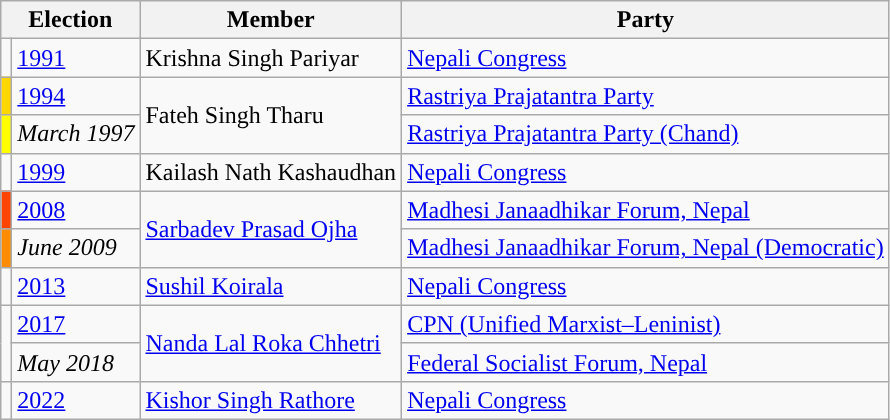<table class="wikitable">
<tr>
<th colspan="2">Election</th>
<th>Member</th>
<th>Party</th>
</tr>
<tr>
<td style="background-color:"></td>
<td><a href='#'>1991</a></td>
<td>Krishna Singh Pariyar</td>
<td><a href='#'>Nepali Congress</a></td>
</tr>
<tr>
<td style="background-color:gold"></td>
<td><a href='#'>1994</a></td>
<td rowspan="2">Fateh Singh Tharu</td>
<td><a href='#'>Rastriya Prajatantra Party</a></td>
</tr>
<tr>
<td style="background-color:yellow"></td>
<td><em>March 1997</em></td>
<td><a href='#'>Rastriya Prajatantra Party (Chand)</a></td>
</tr>
<tr>
<td style="background-color:"></td>
<td><a href='#'>1999</a></td>
<td>Kailash Nath Kashaudhan</td>
<td><a href='#'>Nepali Congress</a></td>
</tr>
<tr>
<td style="background-color:orangered"></td>
<td><a href='#'>2008</a></td>
<td rowspan="2"><a href='#'>Sarbadev Prasad Ojha</a></td>
<td><a href='#'>Madhesi Janaadhikar Forum, Nepal</a></td>
</tr>
<tr>
<td style="background-color:darkorange"></td>
<td><em>June 2009</em></td>
<td><a href='#'>Madhesi Janaadhikar Forum, Nepal (Democratic)</a></td>
</tr>
<tr>
<td style="background-color:"></td>
<td><a href='#'>2013</a></td>
<td><a href='#'>Sushil Koirala</a></td>
<td><a href='#'>Nepali Congress</a></td>
</tr>
<tr>
<td rowspan="2" style="background-color:"></td>
<td><a href='#'>2017</a></td>
<td rowspan="2"><a href='#'>Nanda Lal Roka Chhetri</a></td>
<td><a href='#'>CPN (Unified Marxist–Leninist)</a></td>
</tr>
<tr>
<td><em>May 2018</em></td>
<td><a href='#'>Federal Socialist Forum, Nepal</a></td>
</tr>
<tr>
<td style="background-color:"></td>
<td><a href='#'>2022</a></td>
<td><a href='#'>Kishor Singh Rathore</a></td>
<td><a href='#'>Nepali Congress</a></td>
</tr>
</table>
